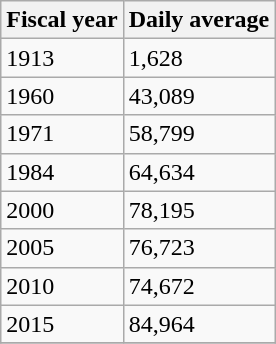<table class="wikitable">
<tr>
<th>Fiscal year</th>
<th>Daily average</th>
</tr>
<tr>
<td>1913</td>
<td>1,628</td>
</tr>
<tr>
<td>1960</td>
<td>43,089</td>
</tr>
<tr>
<td>1971</td>
<td>58,799</td>
</tr>
<tr>
<td>1984</td>
<td>64,634</td>
</tr>
<tr>
<td>2000</td>
<td>78,195</td>
</tr>
<tr>
<td>2005</td>
<td>76,723</td>
</tr>
<tr>
<td>2010</td>
<td>74,672</td>
</tr>
<tr>
<td>2015</td>
<td>84,964</td>
</tr>
<tr>
</tr>
</table>
